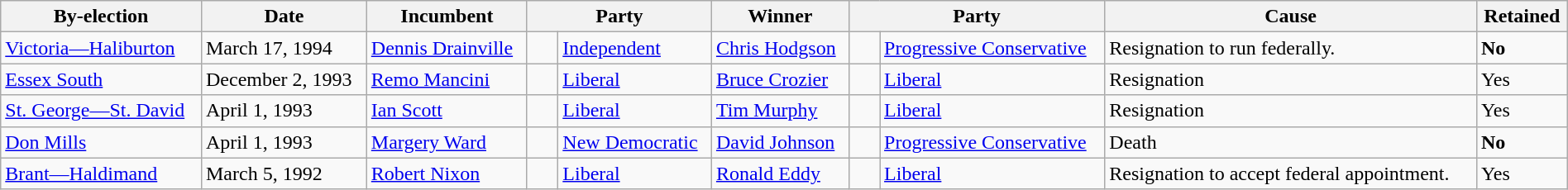<table class=wikitable style="width:100%">
<tr>
<th>By-election</th>
<th>Date</th>
<th>Incumbent</th>
<th colspan=2>Party</th>
<th>Winner</th>
<th colspan=2>Party</th>
<th>Cause</th>
<th>Retained</th>
</tr>
<tr>
<td><a href='#'>Victoria—Haliburton</a></td>
<td>March 17, 1994</td>
<td><a href='#'>Dennis Drainville</a></td>
<td>   </td>
<td><a href='#'>Independent</a></td>
<td><a href='#'>Chris Hodgson</a></td>
<td>   </td>
<td><a href='#'>Progressive Conservative</a></td>
<td>Resignation to run federally.</td>
<td><strong>No</strong></td>
</tr>
<tr>
<td><a href='#'>Essex South</a></td>
<td>December 2, 1993</td>
<td><a href='#'>Remo Mancini</a></td>
<td>    </td>
<td><a href='#'>Liberal</a></td>
<td><a href='#'>Bruce Crozier</a></td>
<td>    </td>
<td><a href='#'>Liberal</a></td>
<td>Resignation</td>
<td>Yes</td>
</tr>
<tr>
<td><a href='#'>St. George—St. David</a></td>
<td>April 1, 1993</td>
<td><a href='#'>Ian Scott</a></td>
<td>    </td>
<td><a href='#'>Liberal</a></td>
<td><a href='#'>Tim Murphy</a></td>
<td>    </td>
<td><a href='#'>Liberal</a></td>
<td>Resignation</td>
<td>Yes</td>
</tr>
<tr>
<td><a href='#'>Don Mills</a></td>
<td>April 1, 1993</td>
<td><a href='#'>Margery Ward</a></td>
<td>   </td>
<td><a href='#'>New Democratic</a></td>
<td><a href='#'>David Johnson</a></td>
<td>   </td>
<td><a href='#'>Progressive Conservative</a></td>
<td>Death</td>
<td><strong>No</strong></td>
</tr>
<tr>
<td><a href='#'>Brant—Haldimand</a></td>
<td>March 5, 1992</td>
<td><a href='#'>Robert Nixon</a></td>
<td>    </td>
<td><a href='#'>Liberal</a></td>
<td><a href='#'>Ronald Eddy</a></td>
<td>    </td>
<td><a href='#'>Liberal</a></td>
<td>Resignation to accept federal appointment.</td>
<td>Yes</td>
</tr>
</table>
